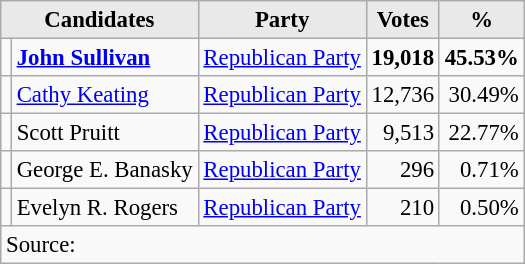<table class=wikitable style="font-size:95%; text-align:right;">
<tr>
<th style="background:#e9e9e9; text-align:center;" colspan="2">Candidates</th>
<th style="background:#e9e9e9; text-align:center;">Party</th>
<th style="background:#e9e9e9; text-align:center;">Votes</th>
<th style="background:#e9e9e9; text-align:center;">%</th>
</tr>
<tr>
<td></td>
<td align=left><strong><a href='#'>John Sullivan</a></strong></td>
<td align=center><a href='#'>Republican Party</a></td>
<td><strong>19,018</strong></td>
<td><strong>45.53%</strong></td>
</tr>
<tr>
<td></td>
<td align=left><a href='#'>Cathy Keating</a></td>
<td align=center><a href='#'>Republican Party</a></td>
<td>12,736</td>
<td>30.49%</td>
</tr>
<tr>
<td></td>
<td align=left>Scott Pruitt</td>
<td align=center><a href='#'>Republican Party</a></td>
<td>9,513</td>
<td>22.77%</td>
</tr>
<tr>
<td></td>
<td align=left>George E. Banasky</td>
<td align=center><a href='#'>Republican Party</a></td>
<td>296</td>
<td>0.71%</td>
</tr>
<tr>
<td></td>
<td align=left>Evelyn R. Rogers</td>
<td align=center><a href='#'>Republican Party</a></td>
<td>210</td>
<td>0.50%</td>
</tr>
<tr>
<td style="text-align:left;" colspan="6">Source:</td>
</tr>
</table>
